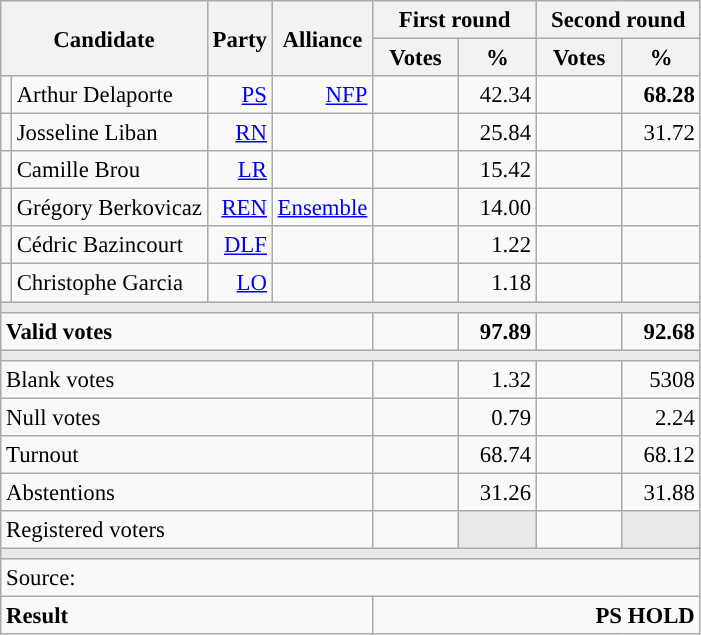<table class="wikitable" style="text-align:right;font-size:95%;">
<tr>
<th colspan="2" rowspan="2">Candidate</th>
<th colspan="1" rowspan="2">Party</th>
<th colspan="1" rowspan="2">Alliance</th>
<th colspan="2">First round</th>
<th colspan="2">Second round</th>
</tr>
<tr>
<th style="width:50px;">Votes</th>
<th style="width:45px;">%</th>
<th style="width:50px;">Votes</th>
<th style="width:45px;">%</th>
</tr>
<tr>
<td style="color:inherit;background:"></td>
<td style="text-align:left;">Arthur Delaporte</td>
<td><a href='#'>PS</a></td>
<td><a href='#'>NFP</a></td>
<td></td>
<td>42.34</td>
<td><strong></strong></td>
<td><strong>68.28</strong></td>
</tr>
<tr>
<td style="color:inherit;background:"></td>
<td style="text-align:left;">Josseline Liban</td>
<td><a href='#'>RN</a></td>
<td></td>
<td></td>
<td>25.84</td>
<td></td>
<td>31.72</td>
</tr>
<tr>
<td style="color:inherit;background:"></td>
<td style="text-align:left;">Camille Brou</td>
<td><a href='#'>LR</a></td>
<td></td>
<td></td>
<td>15.42</td>
<td></td>
<td></td>
</tr>
<tr>
<td style="color:inherit;background:"></td>
<td style="text-align:left;">Grégory Berkovicaz</td>
<td><a href='#'>REN</a></td>
<td><a href='#'>Ensemble</a></td>
<td></td>
<td>14.00</td>
<td></td>
<td></td>
</tr>
<tr>
<td style="color:inherit;background:"></td>
<td style="text-align:left;">Cédric Bazincourt</td>
<td><a href='#'>DLF</a></td>
<td></td>
<td></td>
<td>1.22</td>
<td></td>
<td></td>
</tr>
<tr>
<td style="color:inherit;background:"></td>
<td style="text-align:left;">Christophe Garcia</td>
<td><a href='#'>LO</a></td>
<td></td>
<td></td>
<td>1.18</td>
<td></td>
<td></td>
</tr>
<tr>
<td colspan="8" style="background:#E9E9E9;"></td>
</tr>
<tr style="font-weight:bold;">
<td colspan="4" style="text-align:left;">Valid votes</td>
<td></td>
<td>97.89</td>
<td></td>
<td>92.68</td>
</tr>
<tr>
<td colspan="8" style="background:#E9E9E9;"></td>
</tr>
<tr>
<td colspan="4" style="text-align:left;">Blank votes</td>
<td></td>
<td>1.32</td>
<td></td>
<td>5308</td>
</tr>
<tr>
<td colspan="4" style="text-align:left;">Null votes</td>
<td></td>
<td>0.79</td>
<td></td>
<td>2.24</td>
</tr>
<tr>
<td colspan="4" style="text-align:left;">Turnout</td>
<td></td>
<td>68.74</td>
<td></td>
<td>68.12</td>
</tr>
<tr>
<td colspan="4" style="text-align:left;">Abstentions</td>
<td></td>
<td>31.26</td>
<td></td>
<td>31.88</td>
</tr>
<tr>
<td colspan="4" style="text-align:left;">Registered voters</td>
<td></td>
<td style="color:inherit;background:#E9E9E9;"></td>
<td></td>
<td style="color:inherit;background:#E9E9E9;"></td>
</tr>
<tr>
<td colspan="8" style="background:#E9E9E9;"></td>
</tr>
<tr>
<td colspan="8" style="text-align:left;">Source: </td>
</tr>
<tr style="font-weight:bold">
<td colspan="4" style="text-align:left;">Result</td>
<td colspan="4" style="background-color:">PS HOLD</td>
</tr>
</table>
